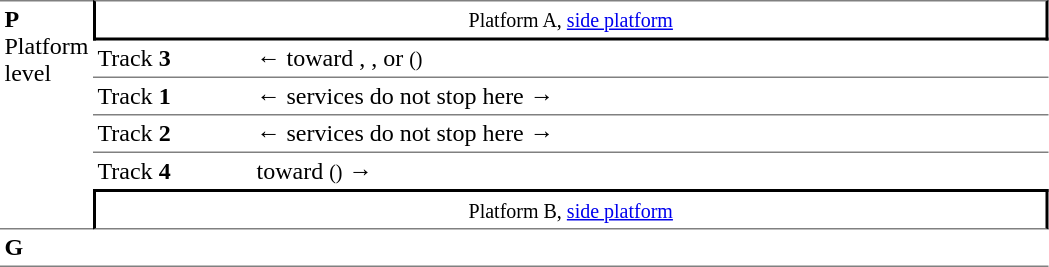<table border=0 cellspacing=0 cellpadding=3>
<tr>
<td style="border-top:solid 1px gray;border-bottom:solid 1px gray;" width=50 rowspan=6 valign=top><strong>P</strong><br>Platform level</td>
<td style="border-top:solid 1px gray;border-right:solid 2px black;border-left:solid 2px black;border-bottom:solid 2px black;text-align:center;" colspan=2><small>Platform A, <a href='#'>side platform</a></small> </td>
</tr>
<tr>
<td style="border-bottom:solid 1px gray;" width=100>Track <strong>3</strong></td>
<td style="border-bottom:solid 1px gray;" width=525>←  toward , , or  <small>()</small></td>
</tr>
<tr>
<td style="border-bottom:solid 1px gray;">Track <strong>1</strong></td>
<td style="border-bottom:solid 1px gray;">←  services do not stop here →</td>
</tr>
<tr>
<td style="border-bottom:solid 1px gray;">Track <strong>2</strong></td>
<td style="border-bottom:solid 1px gray;">←  services do not stop here →</td>
</tr>
<tr>
<td>Track <strong>4</strong></td>
<td>  toward  <small>()</small> →</td>
</tr>
<tr>
<td style="border-bottom:solid 1px gray;border-top:solid 2px black;border-right:solid 2px black;border-left:solid 2px black;text-align:center;" colspan=2><small>Platform B, <a href='#'>side platform</a></small> </td>
</tr>
<tr>
<td colspan="3" style="border-bottom:solid 1px gray;"><strong>G</strong></td>
</tr>
</table>
